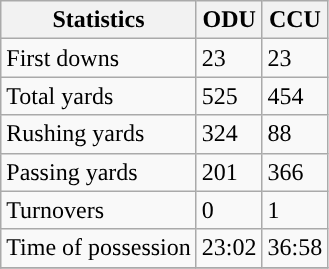<table class="wikitable" style="float: left;">
<tr>
<th>Statistics</th>
<th>ODU</th>
<th>CCU</th>
</tr>
<tr>
<td>First downs</td>
<td>23</td>
<td>23</td>
</tr>
<tr>
<td>Total yards</td>
<td>525</td>
<td>454</td>
</tr>
<tr>
<td>Rushing yards</td>
<td>324</td>
<td>88</td>
</tr>
<tr>
<td>Passing yards</td>
<td>201</td>
<td>366</td>
</tr>
<tr>
<td>Turnovers</td>
<td>0</td>
<td>1</td>
</tr>
<tr>
<td>Time of possession</td>
<td>23:02</td>
<td>36:58</td>
</tr>
<tr>
</tr>
</table>
